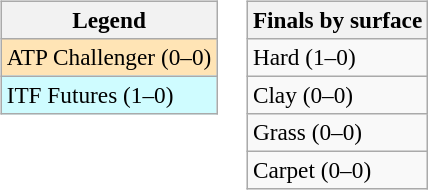<table>
<tr valign=top>
<td><br><table class=wikitable style=font-size:97%>
<tr>
<th>Legend</th>
</tr>
<tr bgcolor=moccasin>
<td>ATP Challenger (0–0)</td>
</tr>
<tr bgcolor=cffcff>
<td>ITF Futures (1–0)</td>
</tr>
</table>
</td>
<td><br><table class=wikitable style=font-size:97%>
<tr>
<th>Finals by surface</th>
</tr>
<tr>
<td>Hard (1–0)</td>
</tr>
<tr>
<td>Clay (0–0)</td>
</tr>
<tr>
<td>Grass (0–0)</td>
</tr>
<tr>
<td>Carpet (0–0)</td>
</tr>
</table>
</td>
</tr>
</table>
